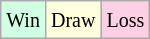<table class="wikitable">
<tr>
<td style="background:#d0ffe3;"><small>Win</small></td>
<td style="background:#ffffdd;"><small>Draw</small></td>
<td style="background:#ffd0e3;"><small>Loss</small></td>
</tr>
</table>
